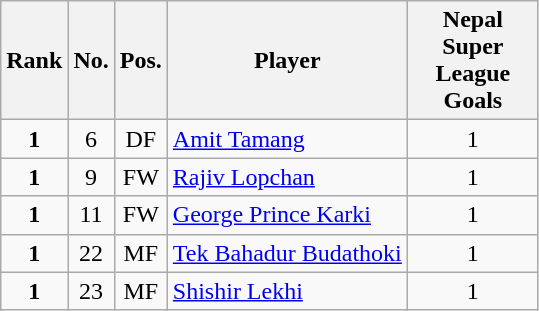<table class="wikitable sortable alternance" style="text-align:center">
<tr>
<th>Rank</th>
<th>No.</th>
<th>Pos.</th>
<th>Player</th>
<th width="80">Nepal Super League Goals</th>
</tr>
<tr>
<td><strong>1</strong></td>
<td>6</td>
<td>DF</td>
<td align="left"> <a href='#'>Amit Tamang</a></td>
<td>1</td>
</tr>
<tr>
<td><strong>1</strong></td>
<td>9</td>
<td>FW</td>
<td align="left"> <a href='#'>Rajiv Lopchan</a></td>
<td>1</td>
</tr>
<tr>
<td><strong>1</strong></td>
<td>11</td>
<td>FW</td>
<td align="left"> <a href='#'>George Prince Karki</a></td>
<td>1</td>
</tr>
<tr>
<td><strong>1</strong></td>
<td>22</td>
<td>MF</td>
<td align="left"> <a href='#'>Tek Bahadur Budathoki</a></td>
<td>1</td>
</tr>
<tr>
<td><strong>1</strong></td>
<td>23</td>
<td>MF</td>
<td align="left"> <a href='#'>Shishir Lekhi</a></td>
<td>1</td>
</tr>
</table>
